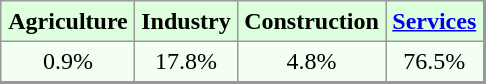<table rules="all" cellspacing="0" cellpadding="4" style="margin:auto; border:1px solid #999; border-right:2px solid #999; border-bottom:2px solid #999; background:#f3fff3;">
<tr style="background:#dfd;">
<th>Agriculture</th>
<th>Industry</th>
<th>Construction</th>
<th><a href='#'>Services</a></th>
</tr>
<tr>
<td align=center>0.9%</td>
<td align=center>17.8%</td>
<td align=center>4.8%</td>
<td align=center>76.5%</td>
</tr>
</table>
